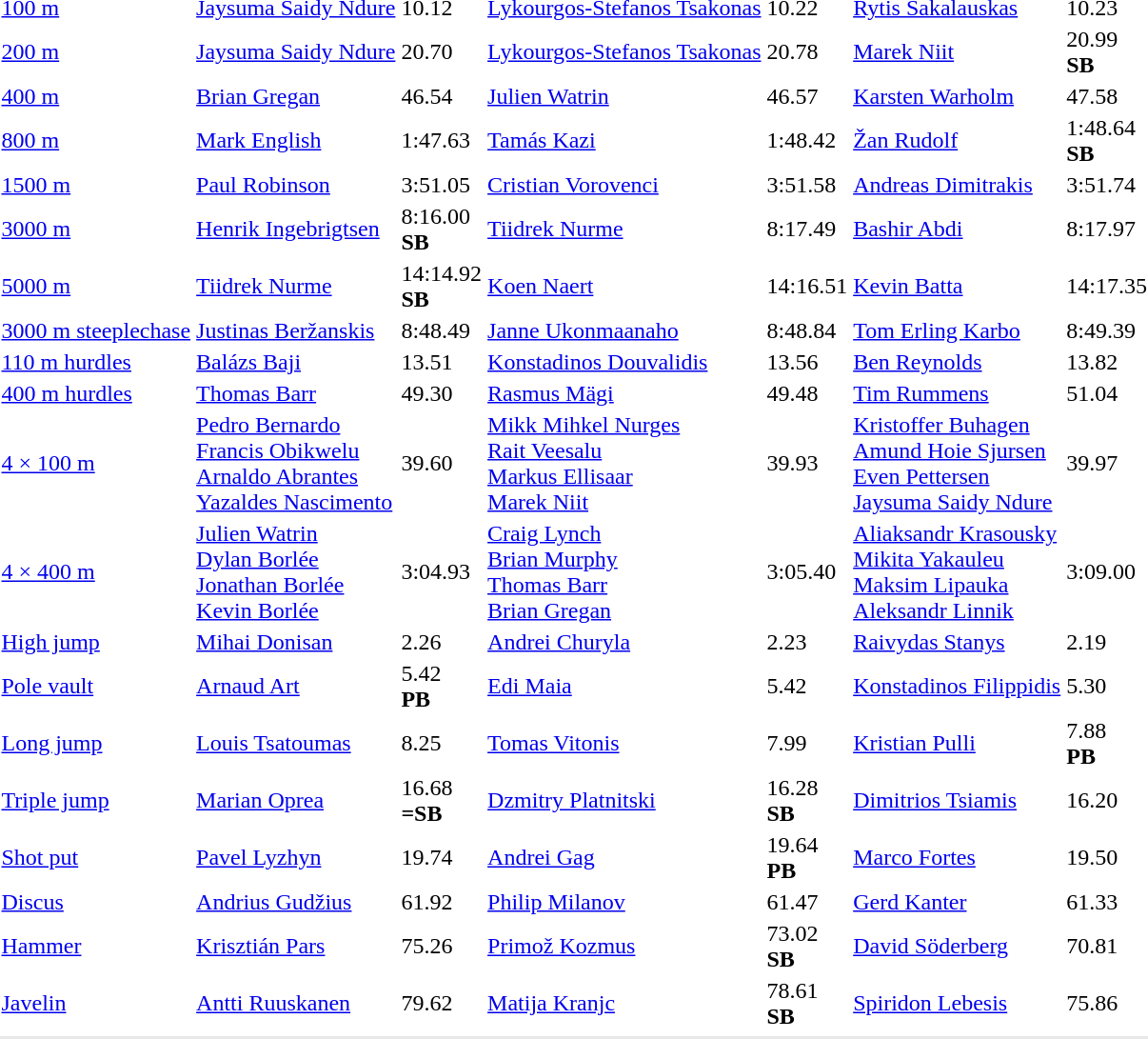<table>
<tr>
<td><a href='#'>100 m</a></td>
<td><a href='#'>Jaysuma Saidy Ndure</a><br></td>
<td>10.12</td>
<td><a href='#'>Lykourgos-Stefanos Tsakonas</a><br></td>
<td>10.22</td>
<td><a href='#'>Rytis Sakalauskas</a><br></td>
<td>10.23</td>
</tr>
<tr>
<td><a href='#'>200 m</a></td>
<td><a href='#'>Jaysuma Saidy Ndure</a><br></td>
<td>20.70</td>
<td><a href='#'>Lykourgos-Stefanos Tsakonas</a><br></td>
<td>20.78</td>
<td><a href='#'>Marek Niit</a><br></td>
<td>20.99<br><strong>SB</strong></td>
</tr>
<tr>
<td><a href='#'>400 m</a></td>
<td><a href='#'>Brian Gregan</a><br></td>
<td>46.54</td>
<td><a href='#'>Julien Watrin</a><br></td>
<td>46.57</td>
<td><a href='#'>Karsten Warholm</a><br></td>
<td>47.58</td>
</tr>
<tr>
<td><a href='#'>800 m</a></td>
<td><a href='#'>Mark English</a><br></td>
<td>1:47.63</td>
<td><a href='#'>Tamás Kazi</a><br></td>
<td>1:48.42</td>
<td><a href='#'>Žan Rudolf</a><br></td>
<td>1:48.64<br><strong>SB</strong></td>
</tr>
<tr>
<td><a href='#'>1500 m</a></td>
<td><a href='#'>Paul Robinson</a><br></td>
<td>3:51.05</td>
<td><a href='#'>Cristian Vorovenci</a><br></td>
<td>3:51.58</td>
<td><a href='#'>Andreas Dimitrakis</a><br></td>
<td>3:51.74</td>
</tr>
<tr>
<td><a href='#'>3000 m</a></td>
<td><a href='#'>Henrik Ingebrigtsen</a><br></td>
<td>8:16.00<br><strong>SB</strong></td>
<td><a href='#'>Tiidrek Nurme</a><br></td>
<td>8:17.49</td>
<td><a href='#'>Bashir Abdi</a><br></td>
<td>8:17.97</td>
</tr>
<tr>
<td><a href='#'>5000 m</a></td>
<td><a href='#'>Tiidrek Nurme</a><br></td>
<td>14:14.92<br><strong>SB</strong></td>
<td><a href='#'>Koen Naert</a><br></td>
<td>14:16.51</td>
<td><a href='#'>Kevin Batta</a><br></td>
<td>14:17.35</td>
</tr>
<tr>
<td><a href='#'>3000 m steeplechase</a></td>
<td><a href='#'>Justinas Beržanskis</a><br></td>
<td>8:48.49</td>
<td><a href='#'>Janne Ukonmaanaho</a><br></td>
<td>8:48.84</td>
<td><a href='#'>Tom Erling Karbo</a><br></td>
<td>8:49.39</td>
</tr>
<tr>
<td><a href='#'>110 m hurdles</a></td>
<td><a href='#'>Balázs Baji</a><br></td>
<td>13.51</td>
<td><a href='#'>Konstadinos Douvalidis</a><br></td>
<td>13.56</td>
<td><a href='#'>Ben Reynolds</a><br></td>
<td>13.82</td>
</tr>
<tr>
<td><a href='#'>400 m hurdles</a></td>
<td><a href='#'>Thomas Barr</a><br></td>
<td>49.30</td>
<td><a href='#'>Rasmus Mägi</a><br></td>
<td>49.48</td>
<td><a href='#'>Tim Rummens</a><br></td>
<td>51.04</td>
</tr>
<tr>
<td><a href='#'>4 × 100 m</a></td>
<td><a href='#'>Pedro Bernardo</a><br><a href='#'>Francis Obikwelu</a><br><a href='#'>Arnaldo Abrantes</a><br><a href='#'>Yazaldes Nascimento</a><br></td>
<td>39.60</td>
<td><a href='#'>Mikk Mihkel Nurges</a><br><a href='#'>Rait Veesalu</a><br><a href='#'>Markus Ellisaar</a><br><a href='#'>Marek Niit</a><br></td>
<td>39.93</td>
<td><a href='#'>Kristoffer Buhagen</a><br><a href='#'>Amund Hoie Sjursen</a><br><a href='#'>Even Pettersen</a><br><a href='#'>Jaysuma Saidy Ndure</a><br></td>
<td>39.97</td>
</tr>
<tr>
<td><a href='#'>4 × 400 m</a></td>
<td><a href='#'>Julien Watrin</a><br><a href='#'>Dylan Borlée</a><br><a href='#'>Jonathan Borlée</a><br><a href='#'>Kevin Borlée</a><br></td>
<td>3:04.93</td>
<td><a href='#'>Craig Lynch</a><br><a href='#'>Brian Murphy</a><br><a href='#'>Thomas Barr</a><br><a href='#'>Brian Gregan</a><br></td>
<td>3:05.40</td>
<td><a href='#'>Aliaksandr Krasousky</a><br><a href='#'>Mikita Yakauleu</a><br><a href='#'>Maksim Lipauka</a><br><a href='#'>Aleksandr Linnik</a><br></td>
<td>3:09.00</td>
</tr>
<tr>
<td><a href='#'>High jump</a></td>
<td><a href='#'>Mihai Donisan</a><br></td>
<td>2.26</td>
<td><a href='#'>Andrei Churyla</a><br></td>
<td>2.23</td>
<td><a href='#'>Raivydas Stanys</a><br></td>
<td>2.19</td>
</tr>
<tr>
<td><a href='#'>Pole vault</a></td>
<td><a href='#'>Arnaud Art</a><br></td>
<td>5.42<br><strong>PB</strong></td>
<td><a href='#'>Edi Maia</a><br></td>
<td>5.42</td>
<td><a href='#'>Konstadinos Filippidis</a><br></td>
<td>5.30</td>
</tr>
<tr>
<td><a href='#'>Long jump</a></td>
<td><a href='#'>Louis Tsatoumas</a><br></td>
<td>8.25</td>
<td><a href='#'>Tomas Vitonis</a><br></td>
<td>7.99</td>
<td><a href='#'>Kristian Pulli</a><br></td>
<td>7.88<br><strong>PB</strong></td>
</tr>
<tr>
<td><a href='#'>Triple jump</a></td>
<td><a href='#'>Marian Oprea</a><br></td>
<td>16.68<br><strong>=SB</strong></td>
<td><a href='#'>Dzmitry Platnitski</a><br></td>
<td>16.28<br><strong>SB</strong></td>
<td><a href='#'>Dimitrios Tsiamis</a><br></td>
<td>16.20</td>
</tr>
<tr>
<td><a href='#'>Shot put</a></td>
<td><a href='#'>Pavel Lyzhyn</a><br></td>
<td>19.74</td>
<td><a href='#'>Andrei Gag</a><br></td>
<td>19.64<br><strong>PB</strong></td>
<td><a href='#'>Marco Fortes</a><br></td>
<td>19.50</td>
</tr>
<tr>
<td><a href='#'>Discus</a></td>
<td><a href='#'>Andrius Gudžius</a><br></td>
<td>61.92</td>
<td><a href='#'>Philip Milanov</a><br></td>
<td>61.47</td>
<td><a href='#'>Gerd Kanter</a><br></td>
<td>61.33</td>
</tr>
<tr>
<td><a href='#'>Hammer</a></td>
<td><a href='#'>Krisztián Pars</a><br></td>
<td>75.26</td>
<td><a href='#'>Primož Kozmus</a><br></td>
<td>73.02<br><strong>SB</strong></td>
<td><a href='#'>David Söderberg</a><br></td>
<td>70.81</td>
</tr>
<tr>
<td><a href='#'>Javelin</a></td>
<td><a href='#'>Antti Ruuskanen</a><br></td>
<td>79.62</td>
<td><a href='#'>Matija Kranjc</a><br></td>
<td>78.61<br><strong>SB</strong></td>
<td><a href='#'>Spiridon Lebesis</a><br></td>
<td>75.86</td>
</tr>
<tr>
</tr>
<tr bgcolor= e8e8e8>
<td colspan=7></td>
</tr>
</table>
